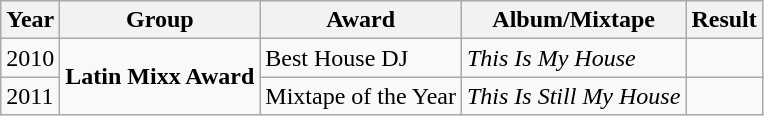<table class="wikitable">
<tr>
<th>Year</th>
<th>Group</th>
<th>Award</th>
<th>Album/Mixtape</th>
<th>Result</th>
</tr>
<tr>
<td>2010</td>
<td rowspan="2"><strong>Latin Mixx Award</strong></td>
<td>Best House DJ</td>
<td><em>This Is My House</em></td>
<td></td>
</tr>
<tr>
<td>2011</td>
<td>Mixtape of the Year</td>
<td><em>This Is Still My House</em></td>
<td></td>
</tr>
</table>
